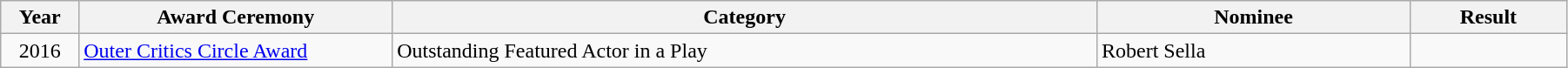<table class="wikitable" width="95%">
<tr>
<th width="5%">Year</th>
<th width="20%">Award Ceremony</th>
<th width="45%">Category</th>
<th width="20%">Nominee</th>
<th width="10%">Result</th>
</tr>
<tr>
<td align="center">2016</td>
<td><a href='#'>Outer Critics Circle Award</a></td>
<td>Outstanding Featured Actor in a Play</td>
<td>Robert Sella</td>
<td></td>
</tr>
</table>
